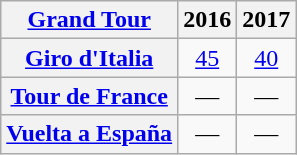<table class="wikitable plainrowheaders">
<tr>
<th scope="col"><a href='#'>Grand Tour</a></th>
<th scope="col">2016</th>
<th scope="col">2017</th>
</tr>
<tr style="text-align:center;">
<th scope="row"> <a href='#'>Giro d'Italia</a></th>
<td><a href='#'>45</a></td>
<td><a href='#'>40</a></td>
</tr>
<tr style="text-align:center;">
<th scope="row"> <a href='#'>Tour de France</a></th>
<td>—</td>
<td>—</td>
</tr>
<tr style="text-align:center;">
<th scope="row"> <a href='#'>Vuelta a España</a></th>
<td>—</td>
<td>—</td>
</tr>
</table>
